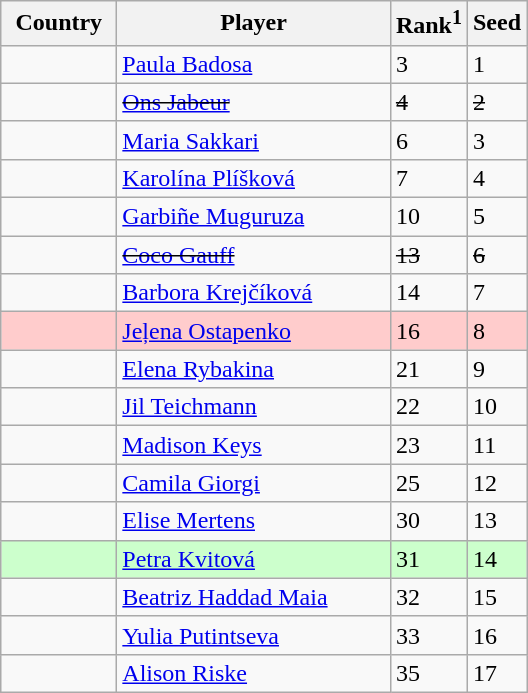<table class="wikitable" border="1">
<tr>
<th width="70">Country</th>
<th width="175">Player</th>
<th>Rank<sup>1</sup></th>
<th>Seed</th>
</tr>
<tr>
<td></td>
<td><a href='#'>Paula Badosa</a></td>
<td>3</td>
<td>1</td>
</tr>
<tr>
<td><s></s></td>
<td><s><a href='#'>Ons Jabeur</a></s></td>
<td><s>4</s></td>
<td><s>2</s></td>
</tr>
<tr>
<td></td>
<td><a href='#'>Maria Sakkari</a></td>
<td>6</td>
<td>3</td>
</tr>
<tr>
<td></td>
<td><a href='#'>Karolína Plíšková</a></td>
<td>7</td>
<td>4</td>
</tr>
<tr>
<td></td>
<td><a href='#'>Garbiñe Muguruza</a></td>
<td>10</td>
<td>5</td>
</tr>
<tr>
<td><s></s></td>
<td><s><a href='#'>Coco Gauff</a></s></td>
<td><s>13</s></td>
<td><s>6</s></td>
</tr>
<tr>
<td></td>
<td><a href='#'>Barbora Krejčíková</a></td>
<td>14</td>
<td>7</td>
</tr>
<tr style="background:#fcc;">
<td></td>
<td><a href='#'>Jeļena Ostapenko</a></td>
<td>16</td>
<td>8</td>
</tr>
<tr>
<td></td>
<td><a href='#'>Elena Rybakina</a></td>
<td>21</td>
<td>9</td>
</tr>
<tr>
<td></td>
<td><a href='#'>Jil Teichmann</a></td>
<td>22</td>
<td>10</td>
</tr>
<tr>
<td></td>
<td><a href='#'>Madison Keys</a></td>
<td>23</td>
<td>11</td>
</tr>
<tr>
<td></td>
<td><a href='#'>Camila Giorgi</a></td>
<td>25</td>
<td>12</td>
</tr>
<tr>
<td></td>
<td><a href='#'>Elise Mertens</a></td>
<td>30</td>
<td>13</td>
</tr>
<tr style="background:#cfc;">
<td></td>
<td><a href='#'>Petra Kvitová</a></td>
<td>31</td>
<td>14</td>
</tr>
<tr>
<td></td>
<td><a href='#'>Beatriz Haddad Maia</a></td>
<td>32</td>
<td>15</td>
</tr>
<tr>
<td></td>
<td><a href='#'>Yulia Putintseva</a></td>
<td>33</td>
<td>16</td>
</tr>
<tr>
<td></td>
<td><a href='#'>Alison Riske</a></td>
<td>35</td>
<td>17</td>
</tr>
</table>
